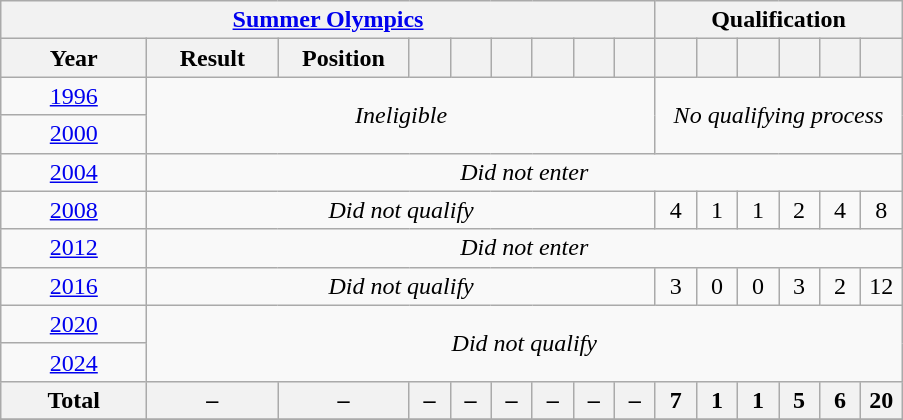<table class="wikitable" style="text-align:center;">
<tr>
<th colspan="9"><a href='#'>Summer Olympics</a></th>
<th colspan="6">Qualification</th>
</tr>
<tr>
<th style="width:90px;">Year</th>
<th style="width:80px;">Result</th>
<th style="width:80px;">Position</th>
<th style="width:20px;"></th>
<th style="width:20px;"></th>
<th style="width:20px;"></th>
<th style="width:20px;"></th>
<th style="width:20px;"></th>
<th style="width:20px;"></th>
<th style="width:20px;"></th>
<th style="width:20px;"></th>
<th style="width:20px;"></th>
<th style="width:20px;"></th>
<th style="width:20px;"></th>
<th style="width:20px;"></th>
</tr>
<tr>
<td> <a href='#'>1996</a></td>
<td rowspan="2" colspan="8"><em>Ineligible</em></td>
<td rowspan="2" colspan="6"><em>No qualifying process</em></td>
</tr>
<tr>
<td> <a href='#'>2000</a></td>
</tr>
<tr>
<td> <a href='#'>2004</a></td>
<td colspan="14"><em>Did not enter</em></td>
</tr>
<tr>
<td> <a href='#'>2008</a></td>
<td colspan="8"><em>Did not qualify</em></td>
<td>4</td>
<td>1</td>
<td>1</td>
<td>2</td>
<td>4</td>
<td>8</td>
</tr>
<tr>
<td> <a href='#'>2012</a></td>
<td colspan="14"><em>Did not enter</em></td>
</tr>
<tr>
<td> <a href='#'>2016</a></td>
<td colspan="8"><em>Did not qualify</em></td>
<td>3</td>
<td>0</td>
<td>0</td>
<td>3</td>
<td>2</td>
<td>12</td>
</tr>
<tr>
<td> <a href='#'>2020</a></td>
<td colspan=14 rowspan=2><em>Did not qualify</em></td>
</tr>
<tr>
<td> <a href='#'>2024</a></td>
</tr>
<tr>
<th>Total</th>
<th>–</th>
<th>–</th>
<th>–</th>
<th>–</th>
<th>–</th>
<th>–</th>
<th>–</th>
<th>–</th>
<th>7</th>
<th>1</th>
<th>1</th>
<th>5</th>
<th>6</th>
<th>20</th>
</tr>
<tr>
</tr>
</table>
